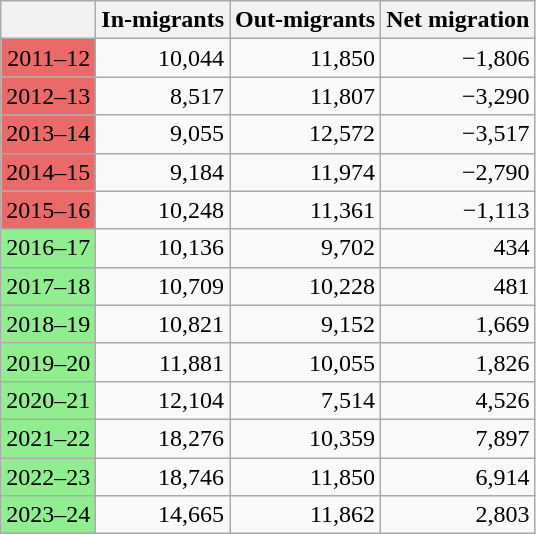<table class="wikitable">
<tr>
<th></th>
<th>In-migrants</th>
<th>Out-migrants</th>
<th>Net migration</th>
</tr>
<tr align="right">
<td style="background: #EA6A6A;">2011–12</td>
<td> 10,044</td>
<td> 11,850</td>
<td> −1,806</td>
</tr>
<tr align="right">
<td style="background: #EA6A6A;">2012–13</td>
<td> 8,517</td>
<td> 11,807</td>
<td> −3,290</td>
</tr>
<tr align="right">
<td style="background: #EA6A6A;">2013–14</td>
<td> 9,055</td>
<td> 12,572</td>
<td> −3,517</td>
</tr>
<tr align="right">
<td style="background: #EA6A6A;">2014–15</td>
<td> 9,184</td>
<td> 11,974</td>
<td> −2,790</td>
</tr>
<tr align="right">
<td style="background: #EA6A6A;">2015–16</td>
<td> 10,248</td>
<td> 11,361</td>
<td> −1,113</td>
</tr>
<tr align="right">
<td style="background: #90EE90;">2016–17</td>
<td> 10,136</td>
<td> 9,702</td>
<td> 434</td>
</tr>
<tr align="right">
<td style="background: #90EE90;">2017–18</td>
<td> 10,709</td>
<td> 10,228</td>
<td> 481</td>
</tr>
<tr align="right">
<td style="background: #90EE90;">2018–19</td>
<td> 10,821</td>
<td> 9,152</td>
<td> 1,669</td>
</tr>
<tr align="right">
<td style="background: #90EE90;">2019–20</td>
<td> 11,881</td>
<td> 10,055</td>
<td> 1,826</td>
</tr>
<tr align="right">
<td style="background: #90EE90;">2020–21</td>
<td> 12,104</td>
<td> 7,514</td>
<td> 4,526</td>
</tr>
<tr align="right">
<td style="background: #90EE90;">2021–22</td>
<td> 18,276</td>
<td> 10,359</td>
<td> 7,897</td>
</tr>
<tr align="right">
<td style="background: #90EE90;">2022–23</td>
<td> 18,746</td>
<td> 11,850</td>
<td> 6,914</td>
</tr>
<tr align="right">
<td style="background: #90EE90;">2023–24</td>
<td> 14,665</td>
<td> 11,862</td>
<td> 2,803</td>
</tr>
</table>
